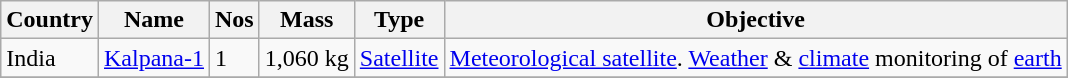<table class="wikitable sortable">
<tr>
<th>Country</th>
<th>Name</th>
<th>Nos</th>
<th>Mass</th>
<th>Type</th>
<th>Objective</th>
</tr>
<tr>
<td> India</td>
<td><a href='#'>Kalpana-1</a></td>
<td>1</td>
<td>1,060 kg</td>
<td><a href='#'>Satellite</a></td>
<td><a href='#'>Meteorological satellite</a>. <a href='#'>Weather</a> & <a href='#'>climate</a> monitoring of <a href='#'>earth</a></td>
</tr>
<tr>
</tr>
</table>
